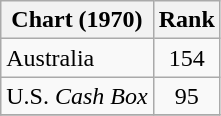<table class="wikitable sortable">
<tr>
<th>Chart (1970)</th>
<th>Rank</th>
</tr>
<tr>
<td>Australia</td>
<td style="text-align:center;">154</td>
</tr>
<tr>
<td>U.S. <em>Cash Box</em></td>
<td style="text-align:center;">95</td>
</tr>
<tr>
</tr>
</table>
